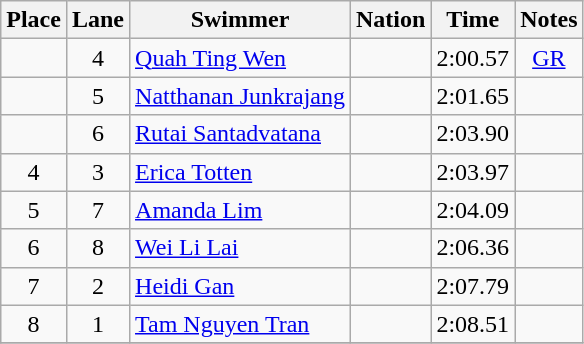<table class="wikitable sortable" style="text-align:center">
<tr>
<th>Place</th>
<th>Lane</th>
<th>Swimmer</th>
<th>Nation</th>
<th>Time</th>
<th>Notes</th>
</tr>
<tr>
<td></td>
<td>4</td>
<td align=left><a href='#'>Quah Ting Wen</a></td>
<td align=left></td>
<td>2:00.57</td>
<td><a href='#'>GR</a></td>
</tr>
<tr>
<td></td>
<td>5</td>
<td align=left><a href='#'>Natthanan Junkrajang</a></td>
<td align=left></td>
<td>2:01.65</td>
<td></td>
</tr>
<tr>
<td></td>
<td>6</td>
<td align=left><a href='#'>Rutai Santadvatana</a></td>
<td align=left></td>
<td>2:03.90</td>
<td></td>
</tr>
<tr>
<td>4</td>
<td>3</td>
<td align=left><a href='#'>Erica Totten</a></td>
<td align=left></td>
<td>2:03.97</td>
<td></td>
</tr>
<tr>
<td>5</td>
<td>7</td>
<td align=left><a href='#'>Amanda Lim</a></td>
<td align=left></td>
<td>2:04.09</td>
<td></td>
</tr>
<tr>
<td>6</td>
<td>8</td>
<td align=left><a href='#'>Wei Li Lai</a></td>
<td align=left></td>
<td>2:06.36</td>
<td></td>
</tr>
<tr>
<td>7</td>
<td>2</td>
<td align=left><a href='#'>Heidi Gan</a></td>
<td align=left></td>
<td>2:07.79</td>
<td></td>
</tr>
<tr>
<td>8</td>
<td>1</td>
<td align=left><a href='#'>Tam Nguyen Tran</a></td>
<td align=left></td>
<td>2:08.51</td>
<td></td>
</tr>
<tr>
</tr>
</table>
